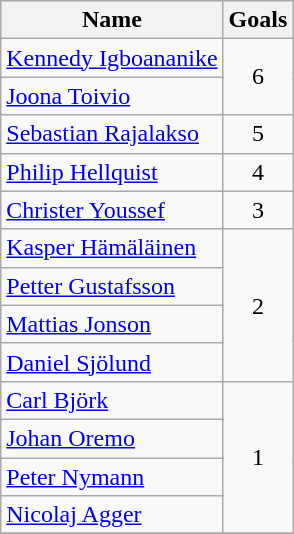<table class="wikitable">
<tr>
<th>Name</th>
<th>Goals</th>
</tr>
<tr>
<td> <a href='#'>Kennedy Igboananike</a></td>
<td rowspan="2" align=center>6</td>
</tr>
<tr>
<td> <a href='#'>Joona Toivio</a></td>
</tr>
<tr>
<td> <a href='#'>Sebastian Rajalakso</a></td>
<td rowspan="1" align=center>5</td>
</tr>
<tr>
<td> <a href='#'>Philip Hellquist</a></td>
<td rowspan="1" align=center>4</td>
</tr>
<tr>
<td> <a href='#'>Christer Youssef</a></td>
<td rowspan="1" align=center>3</td>
</tr>
<tr>
<td> <a href='#'>Kasper Hämäläinen</a></td>
<td rowspan="4" align=center>2</td>
</tr>
<tr>
<td> <a href='#'>Petter Gustafsson</a></td>
</tr>
<tr>
<td> <a href='#'>Mattias Jonson</a></td>
</tr>
<tr>
<td> <a href='#'>Daniel Sjölund</a></td>
</tr>
<tr>
<td> <a href='#'>Carl Björk</a></td>
<td rowspan="4" align=center>1</td>
</tr>
<tr>
<td> <a href='#'>Johan Oremo</a></td>
</tr>
<tr>
<td> <a href='#'>Peter Nymann</a></td>
</tr>
<tr>
<td> <a href='#'>Nicolaj Agger</a></td>
</tr>
<tr>
</tr>
</table>
